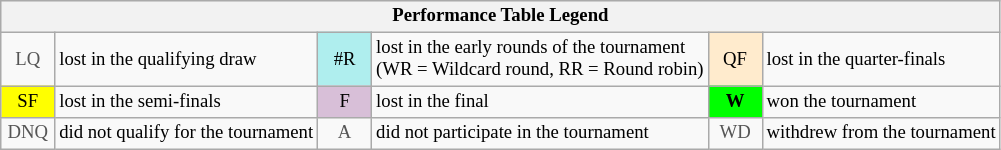<table class="wikitable" style="font-size:78%;">
<tr style="background:#efefef;">
<th colspan="6">Performance Table Legend</th>
</tr>
<tr>
<td align="center" style="color:#555555;" width="30">LQ</td>
<td>lost in the qualifying draw</td>
<td align="center" style="background:#afeeee;">#R</td>
<td>lost in the early rounds of the tournament<br>(WR = Wildcard round, RR = Round robin)</td>
<td align="center" style="background:#ffebcd;">QF</td>
<td>lost in the quarter-finals</td>
</tr>
<tr>
<td align="center" style="background:yellow;">SF</td>
<td>lost in the semi-finals</td>
<td align="center" style="background:#D8BFD8;">F</td>
<td>lost in the final</td>
<td align="center" style="background:#00ff00;"><strong>W</strong></td>
<td>won the tournament</td>
</tr>
<tr>
<td align="center" style="color:#555555;" width="30">DNQ</td>
<td>did not qualify for the tournament</td>
<td align="center" style="color:#555555;" width="30">A</td>
<td>did not participate in the tournament</td>
<td align="center" style="color:#555555;" width="30">WD</td>
<td>withdrew from the tournament</td>
</tr>
</table>
